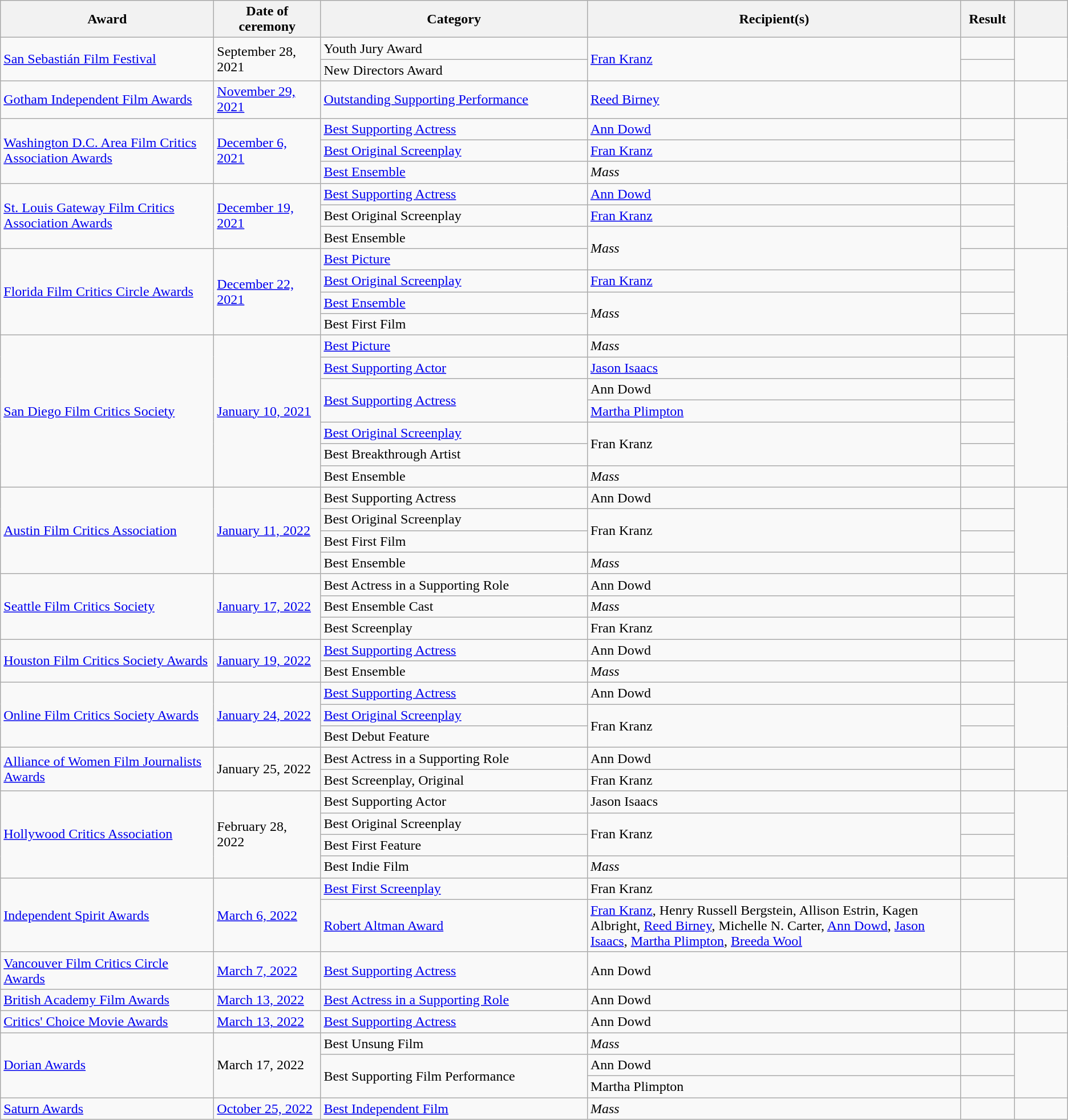<table class="wikitable plainrowheaders sortable">
<tr>
<th scope="col" style="width:20%;">Award</th>
<th scope="col" style="width:10%;">Date of ceremony</th>
<th scope="col" style="width:25%;">Category</th>
<th scope="col" style="width:35%;">Recipient(s)</th>
<th scope="col" style="width:5%;">Result</th>
<th scope="col" style="width:10%;" class="unsortable"></th>
</tr>
<tr>
<td rowspan="2"><a href='#'>San Sebastián Film Festival</a></td>
<td rowspan="2">September 28, 2021</td>
<td>Youth Jury Award</td>
<td rowspan="2"><a href='#'>Fran Kranz</a></td>
<td></td>
<td rowspan="2"></td>
</tr>
<tr>
<td>New Directors Award</td>
<td></td>
</tr>
<tr>
<td><a href='#'>Gotham Independent Film Awards</a></td>
<td><a href='#'>November 29, 2021</a></td>
<td><a href='#'>Outstanding Supporting Performance</a></td>
<td><a href='#'>Reed Birney</a></td>
<td></td>
<td></td>
</tr>
<tr>
<td rowspan="3"><a href='#'>Washington D.C. Area Film Critics Association Awards</a></td>
<td rowspan="3"><a href='#'>December 6, 2021</a></td>
<td><a href='#'>Best Supporting Actress</a></td>
<td><a href='#'>Ann Dowd</a></td>
<td></td>
<td rowspan="3"></td>
</tr>
<tr>
<td><a href='#'>Best Original Screenplay</a></td>
<td><a href='#'>Fran Kranz</a></td>
<td></td>
</tr>
<tr>
<td><a href='#'>Best Ensemble</a></td>
<td><em>Mass</em></td>
<td></td>
</tr>
<tr>
<td rowspan="3"><a href='#'>St. Louis Gateway Film Critics Association Awards</a></td>
<td rowspan="3"><a href='#'>December 19, 2021</a></td>
<td><a href='#'>Best Supporting Actress</a></td>
<td><a href='#'>Ann Dowd</a></td>
<td></td>
<td rowspan="3"></td>
</tr>
<tr>
<td>Best Original Screenplay</td>
<td><a href='#'>Fran Kranz</a></td>
<td></td>
</tr>
<tr>
<td>Best Ensemble</td>
<td rowspan="2"><em>Mass</em></td>
<td></td>
</tr>
<tr>
<td rowspan="4"><a href='#'>Florida Film Critics Circle Awards</a></td>
<td rowspan="4"><a href='#'>December 22, 2021</a></td>
<td><a href='#'>Best Picture</a></td>
<td></td>
<td rowspan="4"></td>
</tr>
<tr>
<td><a href='#'>Best Original Screenplay</a></td>
<td><a href='#'>Fran Kranz</a></td>
<td></td>
</tr>
<tr>
<td><a href='#'>Best Ensemble</a></td>
<td rowspan="2"><em>Mass</em></td>
<td></td>
</tr>
<tr>
<td>Best First Film</td>
<td></td>
</tr>
<tr>
<td rowspan="7"><a href='#'>San Diego Film Critics Society</a></td>
<td rowspan="7"><a href='#'>January 10, 2021</a></td>
<td><a href='#'>Best Picture</a></td>
<td><em>Mass</em></td>
<td></td>
<td rowspan="7"></td>
</tr>
<tr>
<td><a href='#'>Best Supporting Actor</a></td>
<td><a href='#'>Jason Isaacs</a></td>
<td></td>
</tr>
<tr>
<td rowspan="2"><a href='#'>Best Supporting Actress</a></td>
<td>Ann Dowd</td>
<td></td>
</tr>
<tr>
<td><a href='#'>Martha Plimpton</a></td>
<td></td>
</tr>
<tr>
<td><a href='#'>Best Original Screenplay</a></td>
<td rowspan="2">Fran Kranz</td>
<td></td>
</tr>
<tr>
<td>Best Breakthrough Artist</td>
<td></td>
</tr>
<tr>
<td>Best Ensemble</td>
<td><em>Mass</em></td>
<td></td>
</tr>
<tr>
<td rowspan="4"><a href='#'>Austin Film Critics Association</a></td>
<td rowspan="4"><a href='#'>January 11, 2022</a></td>
<td>Best Supporting Actress</td>
<td>Ann Dowd</td>
<td></td>
<td rowspan="4"></td>
</tr>
<tr>
<td>Best Original Screenplay</td>
<td rowspan="2">Fran Kranz</td>
<td></td>
</tr>
<tr>
<td>Best First Film</td>
<td></td>
</tr>
<tr>
<td>Best Ensemble</td>
<td><em>Mass</em></td>
<td></td>
</tr>
<tr>
<td rowspan="3"><a href='#'>Seattle Film Critics Society</a></td>
<td rowspan="3"><a href='#'>January 17, 2022</a></td>
<td>Best Actress in a Supporting Role</td>
<td>Ann Dowd</td>
<td></td>
<td rowspan="3"></td>
</tr>
<tr>
<td>Best Ensemble Cast</td>
<td><em>Mass</em></td>
<td></td>
</tr>
<tr>
<td>Best Screenplay</td>
<td>Fran Kranz</td>
<td></td>
</tr>
<tr>
<td rowspan="2"><a href='#'>Houston Film Critics Society Awards</a></td>
<td rowspan="2"><a href='#'>January 19, 2022</a></td>
<td><a href='#'>Best Supporting Actress</a></td>
<td>Ann Dowd</td>
<td></td>
<td rowspan="2"></td>
</tr>
<tr>
<td>Best Ensemble</td>
<td><em>Mass</em></td>
<td></td>
</tr>
<tr>
<td rowspan="3"><a href='#'>Online Film Critics Society Awards</a></td>
<td rowspan="3"><a href='#'>January 24, 2022</a></td>
<td><a href='#'>Best Supporting Actress</a></td>
<td>Ann Dowd</td>
<td></td>
<td rowspan="3"></td>
</tr>
<tr>
<td><a href='#'>Best Original Screenplay</a></td>
<td rowspan="2">Fran Kranz</td>
<td></td>
</tr>
<tr>
<td>Best Debut Feature</td>
<td></td>
</tr>
<tr>
<td rowspan="2"><a href='#'>Alliance of Women Film Journalists Awards</a></td>
<td rowspan="2">January 25, 2022</td>
<td>Best Actress in a Supporting Role</td>
<td>Ann Dowd</td>
<td></td>
<td rowspan="2"></td>
</tr>
<tr>
<td>Best Screenplay, Original</td>
<td>Fran Kranz</td>
<td></td>
</tr>
<tr>
<td rowspan="4"><a href='#'>Hollywood Critics Association</a></td>
<td rowspan="4">February 28, 2022</td>
<td>Best Supporting Actor</td>
<td>Jason Isaacs</td>
<td></td>
<td rowspan="4"></td>
</tr>
<tr>
<td>Best Original Screenplay</td>
<td rowspan="2">Fran Kranz</td>
<td></td>
</tr>
<tr>
<td>Best First Feature</td>
<td></td>
</tr>
<tr>
<td>Best Indie Film</td>
<td><em>Mass</em></td>
<td></td>
</tr>
<tr>
<td rowspan="2"><a href='#'>Independent Spirit Awards</a></td>
<td rowspan="2"><a href='#'>March 6, 2022</a></td>
<td><a href='#'>Best First Screenplay</a></td>
<td>Fran Kranz</td>
<td></td>
<td rowspan="2"></td>
</tr>
<tr>
<td><a href='#'>Robert Altman Award</a></td>
<td><a href='#'>Fran Kranz</a>, Henry Russell Bergstein, Allison Estrin, Kagen Albright, <a href='#'>Reed Birney</a>, Michelle N. Carter, <a href='#'>Ann Dowd</a>, <a href='#'>Jason Isaacs</a>, <a href='#'>Martha Plimpton</a>, <a href='#'>Breeda Wool</a></td>
<td></td>
</tr>
<tr>
<td><a href='#'>Vancouver Film Critics Circle Awards</a></td>
<td><a href='#'>March 7, 2022</a></td>
<td><a href='#'>Best Supporting Actress</a></td>
<td>Ann Dowd</td>
<td></td>
<td></td>
</tr>
<tr>
<td><a href='#'>British Academy Film Awards</a></td>
<td><a href='#'>March 13, 2022</a></td>
<td><a href='#'>Best Actress in a Supporting Role</a></td>
<td>Ann Dowd</td>
<td></td>
<td></td>
</tr>
<tr>
<td><a href='#'>Critics' Choice Movie Awards</a></td>
<td><a href='#'>March 13, 2022</a></td>
<td><a href='#'>Best Supporting Actress</a></td>
<td>Ann Dowd</td>
<td></td>
<td></td>
</tr>
<tr>
<td rowspan=3><a href='#'>Dorian Awards</a></td>
<td rowspan=3>March 17, 2022</td>
<td>Best Unsung Film</td>
<td><em>Mass</em></td>
<td></td>
<td rowspan=3></td>
</tr>
<tr>
<td rowspan=2>Best Supporting Film Performance</td>
<td>Ann Dowd</td>
<td></td>
</tr>
<tr>
<td>Martha Plimpton</td>
<td></td>
</tr>
<tr>
<td><a href='#'>Saturn Awards</a></td>
<td><a href='#'>October 25, 2022</a></td>
<td><a href='#'>Best Independent Film</a></td>
<td><em>Mass</em></td>
<td></td>
<td></td>
</tr>
</table>
